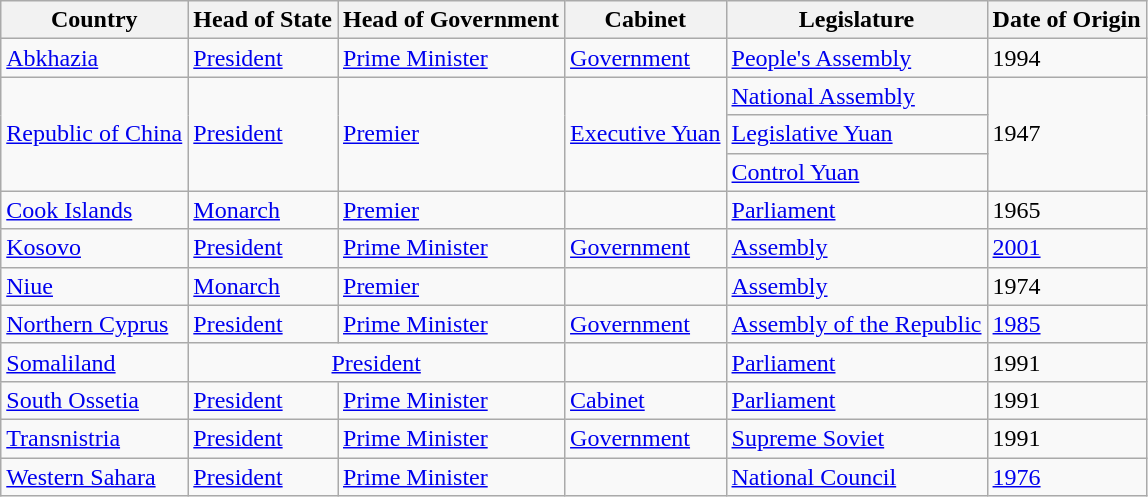<table class="wikitable sortable">
<tr>
<th>Country</th>
<th>Head of State</th>
<th>Head of Government</th>
<th>Cabinet</th>
<th>Legislature</th>
<th>Date of Origin</th>
</tr>
<tr>
<td><a href='#'>Abkhazia</a></td>
<td><a href='#'>President</a></td>
<td><a href='#'>Prime Minister</a></td>
<td><a href='#'>Government</a></td>
<td><a href='#'>People's Assembly</a></td>
<td>1994</td>
</tr>
<tr>
<td rowspan="3"><a href='#'>Republic of China</a><br></td>
<td rowspan="3"><a href='#'>President</a></td>
<td rowspan="3"><a href='#'>Premier</a></td>
<td rowspan="3"><a href='#'>Executive Yuan</a></td>
<td><a href='#'>National Assembly</a></td>
<td rowspan="3">1947<br></td>
</tr>
<tr>
<td><a href='#'>Legislative Yuan</a></td>
</tr>
<tr>
<td><a href='#'>Control Yuan</a></td>
</tr>
<tr>
<td><a href='#'>Cook Islands</a></td>
<td><a href='#'>Monarch</a></td>
<td><a href='#'>Premier</a></td>
<td></td>
<td><a href='#'>Parliament</a></td>
<td>1965</td>
</tr>
<tr>
<td><a href='#'>Kosovo</a></td>
<td><a href='#'>President</a></td>
<td><a href='#'>Prime Minister</a></td>
<td><a href='#'>Government</a></td>
<td><a href='#'>Assembly</a></td>
<td><a href='#'>2001</a></td>
</tr>
<tr>
<td><a href='#'>Niue</a></td>
<td><a href='#'>Monarch</a></td>
<td><a href='#'>Premier</a></td>
<td></td>
<td><a href='#'>Assembly</a></td>
<td>1974</td>
</tr>
<tr>
<td><a href='#'>Northern Cyprus</a></td>
<td><a href='#'>President</a></td>
<td><a href='#'>Prime Minister</a></td>
<td><a href='#'>Government</a></td>
<td><a href='#'>Assembly of the Republic</a></td>
<td><a href='#'>1985</a></td>
</tr>
<tr>
<td><a href='#'>Somaliland</a></td>
<td colspan="2" align="center"><a href='#'>President</a></td>
<td></td>
<td><a href='#'>Parliament</a></td>
<td>1991</td>
</tr>
<tr>
<td><a href='#'>South Ossetia</a></td>
<td><a href='#'>President</a></td>
<td><a href='#'>Prime Minister</a></td>
<td><a href='#'>Cabinet</a></td>
<td><a href='#'>Parliament</a></td>
<td>1991</td>
</tr>
<tr>
<td><a href='#'>Transnistria</a></td>
<td><a href='#'>President</a></td>
<td><a href='#'>Prime Minister</a></td>
<td><a href='#'>Government</a></td>
<td><a href='#'>Supreme Soviet</a></td>
<td>1991</td>
</tr>
<tr>
<td><a href='#'>Western Sahara</a></td>
<td><a href='#'>President</a></td>
<td><a href='#'>Prime Minister</a></td>
<td></td>
<td><a href='#'>National Council</a></td>
<td><a href='#'>1976</a></td>
</tr>
</table>
